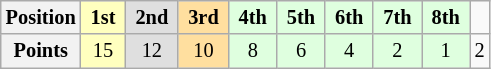<table class="wikitable" style="font-size:85%; text-align:center">
<tr>
<th>Position</th>
<td style="background:#ffffbf;"> <strong>1st</strong> </td>
<td style="background:#dfdfdf;"> <strong>2nd</strong> </td>
<td style="background:#ffdf9f;"> <strong>3rd</strong> </td>
<td style="background:#dfffdf;"> <strong>4th</strong> </td>
<td style="background:#dfffdf;"> <strong>5th</strong> </td>
<td style="background:#dfffdf;"> <strong>6th</strong> </td>
<td style="background:#dfffdf;"> <strong>7th</strong> </td>
<td style="background:#dfffdf;"> <strong>8th</strong> </td>
<td>  </td>
</tr>
<tr>
<th>Points</th>
<td style="background:#ffffbf;">15</td>
<td style="background:#dfdfdf;">12</td>
<td style="background:#ffdf9f;">10</td>
<td style="background:#dfffdf;">8</td>
<td style="background:#dfffdf;">6</td>
<td style="background:#dfffdf;">4</td>
<td style="background:#dfffdf;">2</td>
<td style="background:#dfffdf;">1</td>
<td>2</td>
</tr>
</table>
